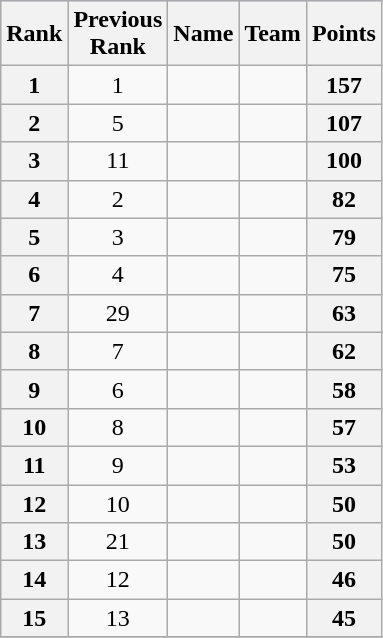<table class="wikitable">
<tr style="background:#ccccff;">
<th>Rank</th>
<th>Previous<br>Rank</th>
<th>Name</th>
<th>Team</th>
<th>Points</th>
</tr>
<tr>
<th>1</th>
<td align="center">1</td>
<td></td>
<td></td>
<th>157</th>
</tr>
<tr>
<th>2</th>
<td align="center">5</td>
<td></td>
<td></td>
<th>107</th>
</tr>
<tr>
<th>3</th>
<td align="center">11</td>
<td></td>
<td></td>
<th>100</th>
</tr>
<tr>
<th>4</th>
<td align="center">2</td>
<td></td>
<td></td>
<th>82</th>
</tr>
<tr>
<th>5</th>
<td align="center">3</td>
<td></td>
<td></td>
<th>79</th>
</tr>
<tr>
<th>6</th>
<td align="center">4</td>
<td></td>
<td></td>
<th>75</th>
</tr>
<tr>
<th>7</th>
<td align="center">29</td>
<td></td>
<td></td>
<th>63</th>
</tr>
<tr>
<th>8</th>
<td align="center">7</td>
<td></td>
<td></td>
<th>62</th>
</tr>
<tr>
<th>9</th>
<td align="center">6</td>
<td></td>
<td></td>
<th>58</th>
</tr>
<tr>
<th>10</th>
<td align="center">8</td>
<td></td>
<td></td>
<th>57</th>
</tr>
<tr>
<th>11</th>
<td align="center">9</td>
<td></td>
<td></td>
<th>53</th>
</tr>
<tr>
<th>12</th>
<td align="center">10</td>
<td></td>
<td></td>
<th>50</th>
</tr>
<tr>
<th>13</th>
<td align="center">21</td>
<td></td>
<td></td>
<th>50</th>
</tr>
<tr>
<th>14</th>
<td align="center">12</td>
<td></td>
<td></td>
<th>46</th>
</tr>
<tr>
<th>15</th>
<td align="center">13</td>
<td></td>
<td></td>
<th>45</th>
</tr>
<tr>
</tr>
</table>
